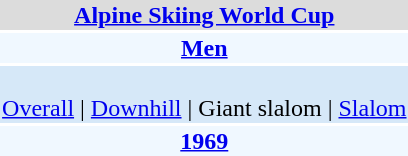<table align="right" class="toccolours" style="margin: 0 0 1em 1em;">
<tr>
<td colspan="2" align=center bgcolor=Gainsboro><strong><a href='#'>Alpine Skiing World Cup</a></strong></td>
</tr>
<tr>
<td colspan="2" align=center bgcolor=AliceBlue><strong><a href='#'>Men</a></strong></td>
</tr>
<tr>
<td colspan="2" align=center bgcolor=D6E8F8><br><a href='#'>Overall</a> | 
<a href='#'>Downhill</a> | 
Giant slalom | 
<a href='#'>Slalom</a></td>
</tr>
<tr>
<td colspan="2" align=center bgcolor=AliceBlue><strong><a href='#'>1969</a></strong></td>
</tr>
</table>
